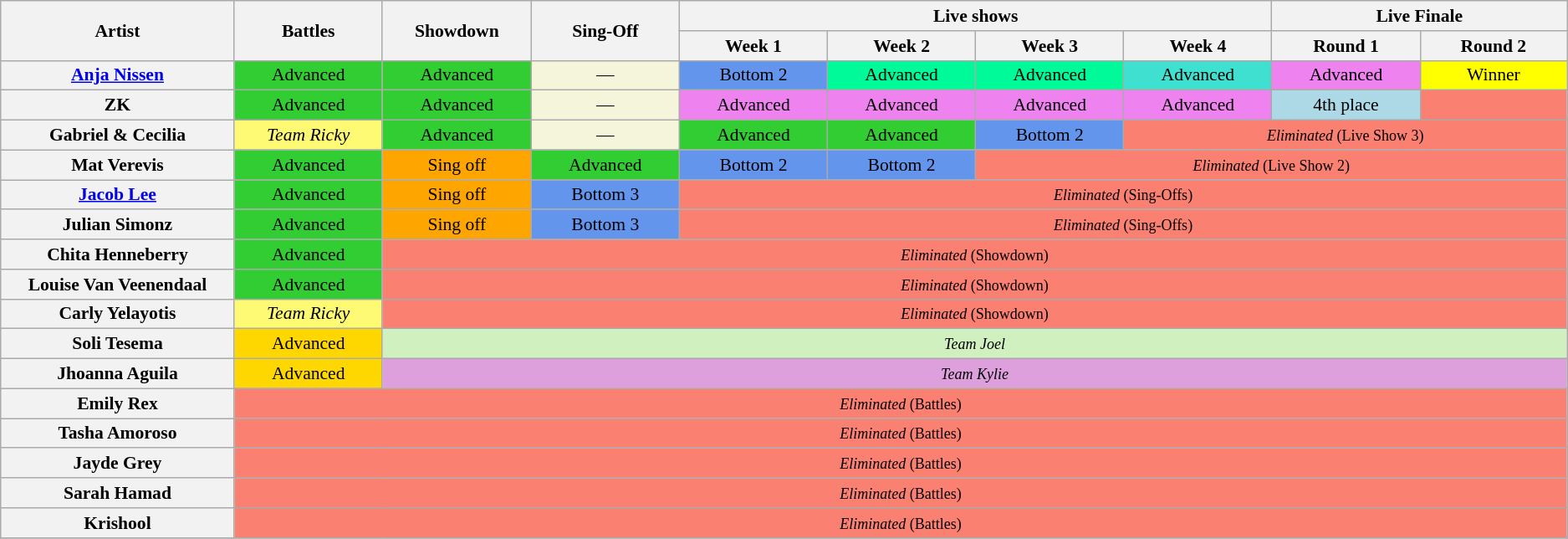<table class="wikitable plainrowheaders"  style="text-align:center; font-size:90%;">
<tr>
<th rowspan="2" style="width:13em;">Artist</th>
<th rowspan="2" style="width:8em;">Battles</th>
<th rowspan="2" style="width:8em;">Showdown</th>
<th rowspan="2" style="width:8em;">Sing-Off</th>
<th colspan="4" style="width:8em;">Live shows</th>
<th colspan="2" style="width:8em;">Live Finale</th>
</tr>
<tr>
<th style="width:8em;">Week 1</th>
<th style="width:8em;">Week 2</th>
<th style="width:8em;">Week 3</th>
<th style="width:8em;">Week 4</th>
<th style="width:8em;">Round 1</th>
<th style="width:8em;">Round 2</th>
</tr>
<tr>
<th><a href='#'>Anja Nissen</a></th>
<td style="background:limegreen;">Advanced</td>
<td style="background:limegreen;">Advanced</td>
<td style="background:beige">—</td>
<td style="background:cornflowerblue">Bottom 2</td>
<td style="background:#00FA9A;">Advanced</td>
<td style="background:#00FA9A;">Advanced</td>
<td style="background:turquoise;">Advanced</td>
<td style="background:violet">Advanced</td>
<td style="background:yellow">Winner</td>
</tr>
<tr>
<th>ZK</th>
<td style="background:limegreen;">Advanced</td>
<td style="background:limegreen;">Advanced</td>
<td style="background:beige">—</td>
<td style="background:violet">Advanced</td>
<td style="background:violet">Advanced</td>
<td style="background:violet">Advanced</td>
<td style="background:violet">Advanced</td>
<td style="background:lightblue">4th place</td>
<td style="background:salmon"></td>
</tr>
<tr>
<th>Gabriel & Cecilia</th>
<td style="background:#fffa73;"><em>Team Ricky</em></td>
<td style="background:limegreen;">Advanced</td>
<td style="background:beige;">—</td>
<td style="background:limegreen;">Advanced</td>
<td style="background:limegreen;">Advanced</td>
<td style="background:cornflowerblue;">Bottom 2</td>
<td colspan="5" style="background:salmon"><small><em>Eliminated</em> (Live Show 3)</small></td>
</tr>
<tr>
<th>Mat Verevis</th>
<td style="background:limegreen;">Advanced</td>
<td style="background:orange;">Sing off</td>
<td style="background:limegreen;">Advanced</td>
<td style="background:cornflowerblue;">Bottom 2</td>
<td style="background:cornflowerblue;">Bottom 2</td>
<td colspan="4" style="background:salmon"><small><em>Eliminated</em> (Live Show 2)</small></td>
</tr>
<tr>
<th><a href='#'>Jacob Lee</a></th>
<td style="background:limegreen;">Advanced</td>
<td style="background:orange;">Sing off</td>
<td style="background:cornflowerblue;">Bottom 3</td>
<td colspan="7" style="background:salmon"><small><em>Eliminated</em> (Sing-Offs)</small></td>
</tr>
<tr>
<th>Julian Simonz</th>
<td style="background:limegreen;">Advanced</td>
<td style="background:orange;">Sing off</td>
<td style="background:cornflowerblue;">Bottom 3</td>
<td colspan="7" style="background:salmon"><small><em>Eliminated</em> (Sing-Offs)</small></td>
</tr>
<tr>
<th>Chita Henneberry</th>
<td style="background:limegreen;">Advanced</td>
<td colspan="8" style="background:salmon"><small><em>Eliminated</em> (Showdown)</small></td>
</tr>
<tr>
<th>Louise Van Veenendaal</th>
<td style="background:limegreen;">Advanced</td>
<td colspan="8" style="background:salmon"><small><em>Eliminated</em> (Showdown)</small></td>
</tr>
<tr>
<th>Carly Yelayotis</th>
<td style="background:#fffa73;"><em>Team Ricky</em></td>
<td colspan="8" style="background:salmon"><small><em>Eliminated</em> (Showdown)</small></td>
</tr>
<tr>
<th>Soli Tesema</th>
<td style="background:gold;">Advanced</td>
<td colspan="8" style="background:#d0f0c0"><small><em>Team Joel</em></small></td>
</tr>
<tr>
<th>Jhoanna Aguila</th>
<td style="background:gold;">Advanced</td>
<td colspan="8" style="background:#dda0dd"><small><em>Team Kylie</em></small></td>
</tr>
<tr>
<th>Emily Rex</th>
<td colspan="9" style="background:salmon"><small><em>Eliminated</em> (Battles)</small></td>
</tr>
<tr>
<th>Tasha Amoroso</th>
<td colspan="9" style="background:salmon"><small><em>Eliminated</em> (Battles)</small></td>
</tr>
<tr>
<th>Jayde Grey</th>
<td colspan="9" style="background:salmon"><small><em>Eliminated</em> (Battles)</small></td>
</tr>
<tr>
<th>Sarah Hamad</th>
<td colspan="9" style="background:salmon"><small><em>Eliminated</em> (Battles)</small></td>
</tr>
<tr>
<th>Krishool</th>
<td colspan="9" style="background:salmon"><small><em>Eliminated</em> (Battles)</small></td>
</tr>
<tr>
</tr>
</table>
